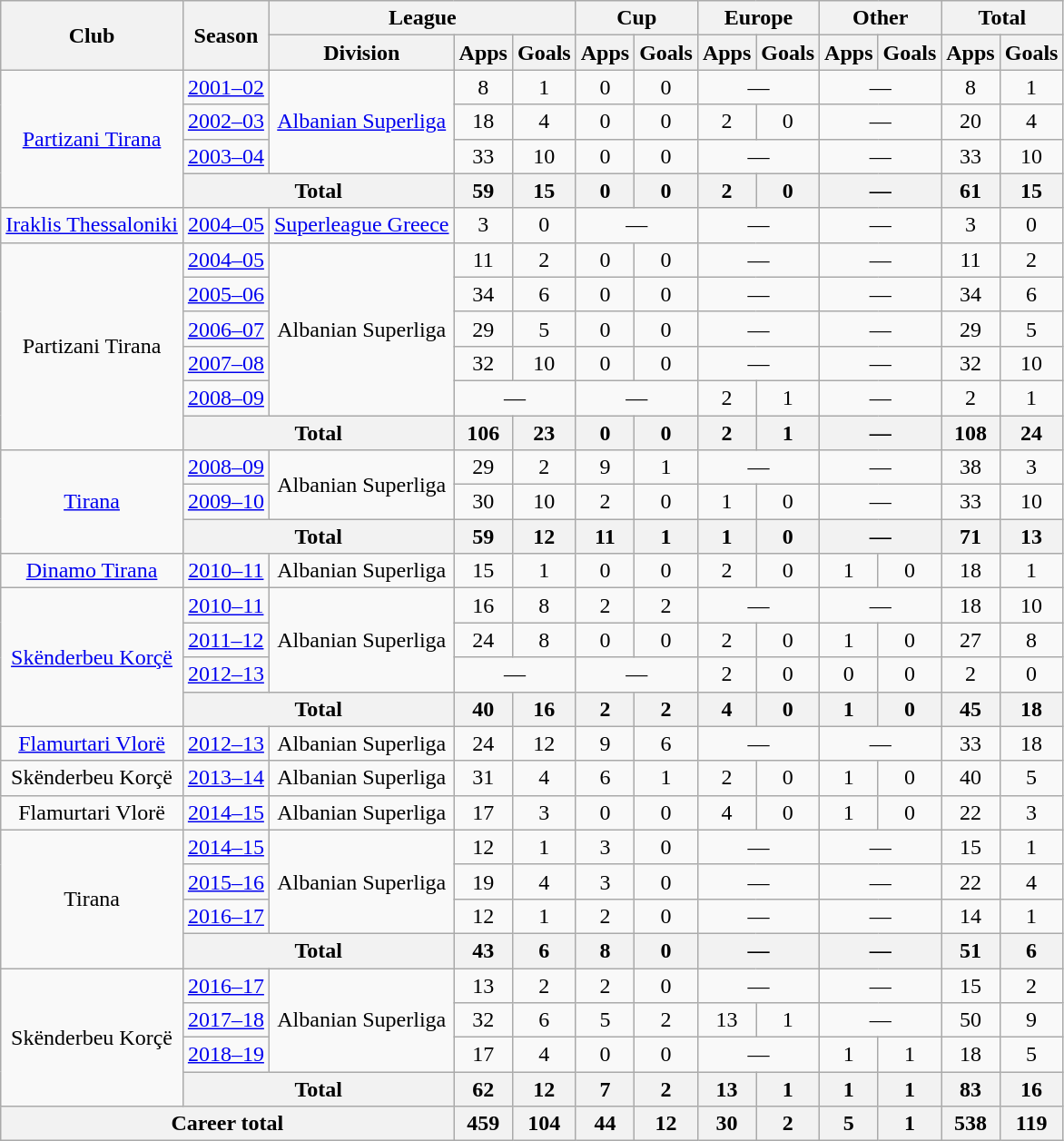<table class="wikitable" style="text-align:center">
<tr>
<th rowspan="2">Club</th>
<th rowspan="2">Season</th>
<th colspan="3">League</th>
<th colspan="2">Cup</th>
<th colspan="2">Europe</th>
<th colspan="2">Other</th>
<th colspan="2">Total</th>
</tr>
<tr>
<th>Division</th>
<th>Apps</th>
<th>Goals</th>
<th>Apps</th>
<th>Goals</th>
<th>Apps</th>
<th>Goals</th>
<th>Apps</th>
<th>Goals</th>
<th>Apps</th>
<th>Goals</th>
</tr>
<tr>
<td rowspan="4"><a href='#'>Partizani Tirana</a></td>
<td><a href='#'>2001–02</a></td>
<td rowspan="3"><a href='#'>Albanian Superliga</a></td>
<td>8</td>
<td>1</td>
<td>0</td>
<td>0</td>
<td colspan="2">—</td>
<td colspan="2">—</td>
<td>8</td>
<td>1</td>
</tr>
<tr>
<td><a href='#'>2002–03</a></td>
<td>18</td>
<td>4</td>
<td>0</td>
<td>0</td>
<td>2</td>
<td>0</td>
<td colspan="2">—</td>
<td>20</td>
<td>4</td>
</tr>
<tr>
<td><a href='#'>2003–04</a></td>
<td>33</td>
<td>10</td>
<td>0</td>
<td>0</td>
<td colspan="2">—</td>
<td colspan="2">—</td>
<td>33</td>
<td>10</td>
</tr>
<tr>
<th colspan="2">Total</th>
<th>59</th>
<th>15</th>
<th>0</th>
<th>0</th>
<th>2</th>
<th>0</th>
<th colspan="2">—</th>
<th>61</th>
<th>15</th>
</tr>
<tr>
<td><a href='#'>Iraklis Thessaloniki</a></td>
<td><a href='#'>2004–05</a></td>
<td><a href='#'>Superleague Greece</a></td>
<td>3</td>
<td>0</td>
<td colspan="2">—</td>
<td colspan="2">—</td>
<td colspan="2">—</td>
<td>3</td>
<td>0</td>
</tr>
<tr>
<td rowspan="6">Partizani Tirana</td>
<td><a href='#'>2004–05</a></td>
<td rowspan="5">Albanian Superliga</td>
<td>11</td>
<td>2</td>
<td>0</td>
<td>0</td>
<td colspan="2">—</td>
<td colspan="2">—</td>
<td>11</td>
<td>2</td>
</tr>
<tr>
<td><a href='#'>2005–06</a></td>
<td>34</td>
<td>6</td>
<td>0</td>
<td>0</td>
<td colspan="2">—</td>
<td colspan="2">—</td>
<td>34</td>
<td>6</td>
</tr>
<tr>
<td><a href='#'>2006–07</a></td>
<td>29</td>
<td>5</td>
<td>0</td>
<td>0</td>
<td colspan="2">—</td>
<td colspan="2">—</td>
<td>29</td>
<td>5</td>
</tr>
<tr>
<td><a href='#'>2007–08</a></td>
<td>32</td>
<td>10</td>
<td>0</td>
<td>0</td>
<td colspan="2">—</td>
<td colspan="2">—</td>
<td>32</td>
<td>10</td>
</tr>
<tr>
<td><a href='#'>2008–09</a></td>
<td colspan="2">—</td>
<td colspan="2">—</td>
<td>2</td>
<td>1</td>
<td colspan="2">—</td>
<td>2</td>
<td>1</td>
</tr>
<tr>
<th colspan="2">Total</th>
<th>106</th>
<th>23</th>
<th>0</th>
<th>0</th>
<th>2</th>
<th>1</th>
<th colspan="2">—</th>
<th>108</th>
<th>24</th>
</tr>
<tr>
<td rowspan="3"><a href='#'>Tirana</a></td>
<td><a href='#'>2008–09</a></td>
<td rowspan="2">Albanian Superliga</td>
<td>29</td>
<td>2</td>
<td>9</td>
<td>1</td>
<td colspan="2">—</td>
<td colspan="2">—</td>
<td>38</td>
<td>3</td>
</tr>
<tr>
<td><a href='#'>2009–10</a></td>
<td>30</td>
<td>10</td>
<td>2</td>
<td>0</td>
<td>1</td>
<td>0</td>
<td colspan="2">—</td>
<td>33</td>
<td>10</td>
</tr>
<tr>
<th colspan="2">Total</th>
<th>59</th>
<th>12</th>
<th>11</th>
<th>1</th>
<th>1</th>
<th>0</th>
<th colspan="2">—</th>
<th>71</th>
<th>13</th>
</tr>
<tr>
<td><a href='#'>Dinamo Tirana</a></td>
<td><a href='#'>2010–11</a></td>
<td>Albanian Superliga</td>
<td>15</td>
<td>1</td>
<td>0</td>
<td>0</td>
<td>2</td>
<td>0</td>
<td>1</td>
<td>0</td>
<td>18</td>
<td>1</td>
</tr>
<tr>
<td rowspan="4"><a href='#'>Skënderbeu Korçë</a></td>
<td><a href='#'>2010–11</a></td>
<td rowspan="3">Albanian Superliga</td>
<td>16</td>
<td>8</td>
<td>2</td>
<td>2</td>
<td colspan="2">—</td>
<td colspan="2">—</td>
<td>18</td>
<td>10</td>
</tr>
<tr>
<td><a href='#'>2011–12</a></td>
<td>24</td>
<td>8</td>
<td>0</td>
<td>0</td>
<td>2</td>
<td>0</td>
<td>1</td>
<td>0</td>
<td>27</td>
<td>8</td>
</tr>
<tr>
<td><a href='#'>2012–13</a></td>
<td colspan="2">—</td>
<td colspan="2">—</td>
<td>2</td>
<td>0</td>
<td>0</td>
<td>0</td>
<td>2</td>
<td>0</td>
</tr>
<tr>
<th colspan="2">Total</th>
<th>40</th>
<th>16</th>
<th>2</th>
<th>2</th>
<th>4</th>
<th>0</th>
<th>1</th>
<th>0</th>
<th>45</th>
<th>18</th>
</tr>
<tr>
<td><a href='#'>Flamurtari Vlorë</a></td>
<td><a href='#'>2012–13</a></td>
<td>Albanian Superliga</td>
<td>24</td>
<td>12</td>
<td>9</td>
<td>6</td>
<td colspan="2">—</td>
<td colspan="2">—</td>
<td>33</td>
<td>18</td>
</tr>
<tr>
<td>Skënderbeu Korçë</td>
<td><a href='#'>2013–14</a></td>
<td>Albanian Superliga</td>
<td>31</td>
<td>4</td>
<td>6</td>
<td>1</td>
<td>2</td>
<td>0</td>
<td>1</td>
<td>0</td>
<td>40</td>
<td>5</td>
</tr>
<tr>
<td>Flamurtari Vlorë</td>
<td><a href='#'>2014–15</a></td>
<td>Albanian Superliga</td>
<td>17</td>
<td>3</td>
<td>0</td>
<td>0</td>
<td>4</td>
<td>0</td>
<td>1</td>
<td>0</td>
<td>22</td>
<td>3</td>
</tr>
<tr>
<td rowspan="4">Tirana</td>
<td><a href='#'>2014–15</a></td>
<td rowspan="3">Albanian Superliga</td>
<td>12</td>
<td>1</td>
<td>3</td>
<td>0</td>
<td colspan="2">—</td>
<td colspan="2">—</td>
<td>15</td>
<td>1</td>
</tr>
<tr>
<td><a href='#'>2015–16</a></td>
<td>19</td>
<td>4</td>
<td>3</td>
<td>0</td>
<td colspan="2">—</td>
<td colspan="2">—</td>
<td>22</td>
<td>4</td>
</tr>
<tr>
<td><a href='#'>2016–17</a></td>
<td>12</td>
<td>1</td>
<td>2</td>
<td>0</td>
<td colspan="2">—</td>
<td colspan="2">—</td>
<td>14</td>
<td>1</td>
</tr>
<tr>
<th colspan="2">Total</th>
<th>43</th>
<th>6</th>
<th>8</th>
<th>0</th>
<th colspan="2">—</th>
<th colspan="2">—</th>
<th>51</th>
<th>6</th>
</tr>
<tr>
<td rowspan="4">Skënderbeu Korçë</td>
<td><a href='#'>2016–17</a></td>
<td rowspan="3">Albanian Superliga</td>
<td>13</td>
<td>2</td>
<td>2</td>
<td>0</td>
<td colspan="2">—</td>
<td colspan="2">—</td>
<td>15</td>
<td>2</td>
</tr>
<tr>
<td><a href='#'>2017–18</a></td>
<td>32</td>
<td>6</td>
<td>5</td>
<td>2</td>
<td>13</td>
<td>1</td>
<td colspan="2">—</td>
<td>50</td>
<td>9</td>
</tr>
<tr>
<td><a href='#'>2018–19</a></td>
<td>17</td>
<td>4</td>
<td>0</td>
<td>0</td>
<td colspan="2">—</td>
<td>1</td>
<td>1</td>
<td>18</td>
<td>5</td>
</tr>
<tr>
<th colspan="2">Total</th>
<th>62</th>
<th>12</th>
<th>7</th>
<th>2</th>
<th>13</th>
<th>1</th>
<th>1</th>
<th>1</th>
<th>83</th>
<th>16</th>
</tr>
<tr>
<th colspan="3">Career total</th>
<th>459</th>
<th>104</th>
<th>44</th>
<th>12</th>
<th>30</th>
<th>2</th>
<th>5</th>
<th>1</th>
<th>538</th>
<th>119</th>
</tr>
</table>
